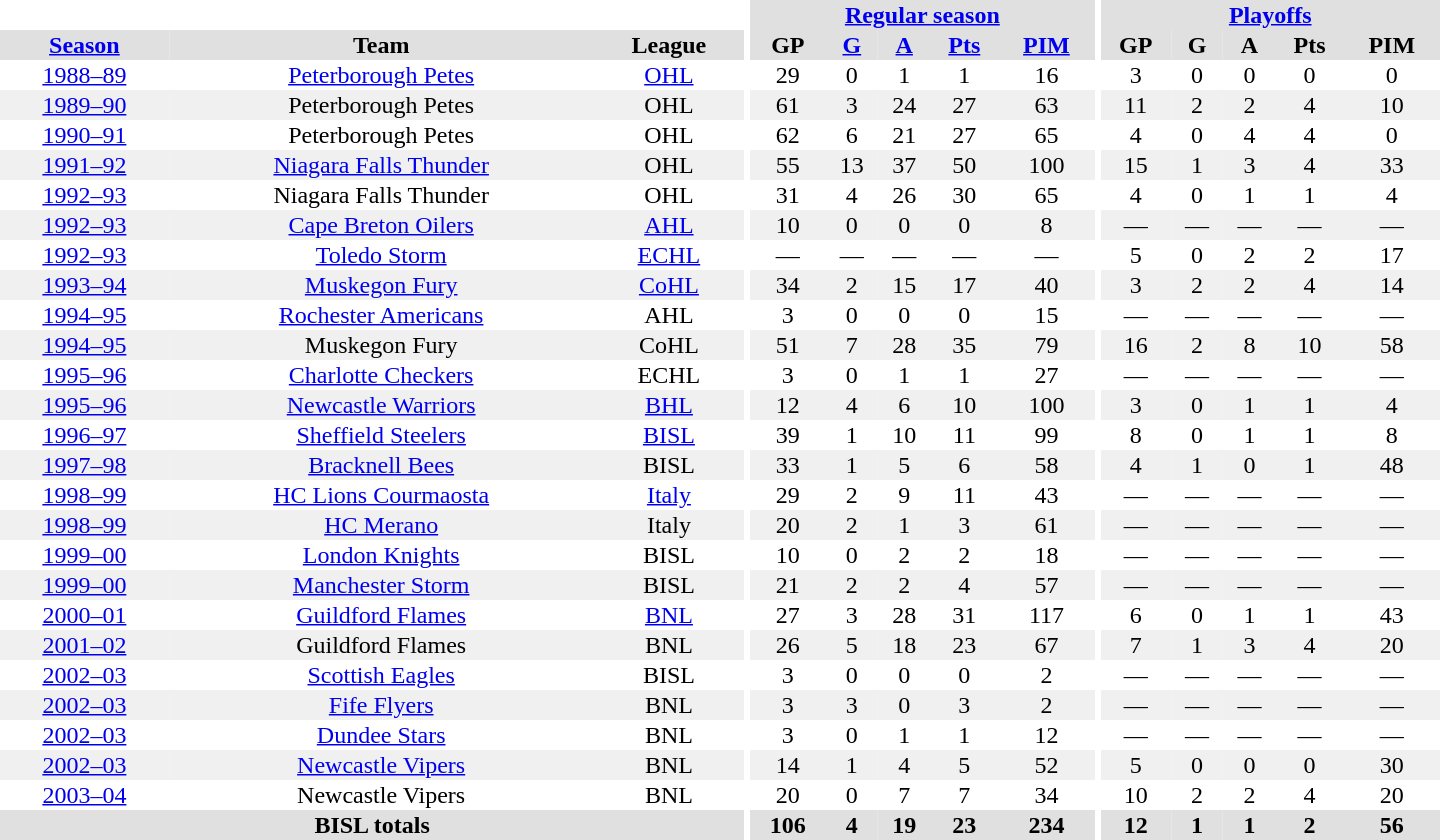<table border="0" cellpadding="1" cellspacing="0" style="text-align:center; width:60em">
<tr bgcolor="#e0e0e0">
<th colspan="3" bgcolor="#ffffff"></th>
<th rowspan="99" bgcolor="#ffffff"></th>
<th colspan="5"><a href='#'>Regular season</a></th>
<th rowspan="99" bgcolor="#ffffff"></th>
<th colspan="5"><a href='#'>Playoffs</a></th>
</tr>
<tr bgcolor="#e0e0e0">
<th><a href='#'>Season</a></th>
<th>Team</th>
<th>League</th>
<th>GP</th>
<th><a href='#'>G</a></th>
<th><a href='#'>A</a></th>
<th><a href='#'>Pts</a></th>
<th><a href='#'>PIM</a></th>
<th>GP</th>
<th>G</th>
<th>A</th>
<th>Pts</th>
<th>PIM</th>
</tr>
<tr>
<td><a href='#'>1988–89</a></td>
<td><a href='#'>Peterborough Petes</a></td>
<td><a href='#'>OHL</a></td>
<td>29</td>
<td>0</td>
<td>1</td>
<td>1</td>
<td>16</td>
<td>3</td>
<td>0</td>
<td>0</td>
<td>0</td>
<td>0</td>
</tr>
<tr bgcolor="#f0f0f0">
<td><a href='#'>1989–90</a></td>
<td>Peterborough Petes</td>
<td>OHL</td>
<td>61</td>
<td>3</td>
<td>24</td>
<td>27</td>
<td>63</td>
<td>11</td>
<td>2</td>
<td>2</td>
<td>4</td>
<td>10</td>
</tr>
<tr>
<td><a href='#'>1990–91</a></td>
<td>Peterborough Petes</td>
<td>OHL</td>
<td>62</td>
<td>6</td>
<td>21</td>
<td>27</td>
<td>65</td>
<td>4</td>
<td>0</td>
<td>4</td>
<td>4</td>
<td>0</td>
</tr>
<tr bgcolor="#f0f0f0">
<td><a href='#'>1991–92</a></td>
<td><a href='#'>Niagara Falls Thunder</a></td>
<td>OHL</td>
<td>55</td>
<td>13</td>
<td>37</td>
<td>50</td>
<td>100</td>
<td>15</td>
<td>1</td>
<td>3</td>
<td>4</td>
<td>33</td>
</tr>
<tr>
<td><a href='#'>1992–93</a></td>
<td>Niagara Falls Thunder</td>
<td>OHL</td>
<td>31</td>
<td>4</td>
<td>26</td>
<td>30</td>
<td>65</td>
<td>4</td>
<td>0</td>
<td>1</td>
<td>1</td>
<td>4</td>
</tr>
<tr bgcolor="#f0f0f0">
<td><a href='#'>1992–93</a></td>
<td><a href='#'>Cape Breton Oilers</a></td>
<td><a href='#'>AHL</a></td>
<td>10</td>
<td>0</td>
<td>0</td>
<td>0</td>
<td>8</td>
<td>—</td>
<td>—</td>
<td>—</td>
<td>—</td>
<td>—</td>
</tr>
<tr>
<td><a href='#'>1992–93</a></td>
<td><a href='#'>Toledo Storm</a></td>
<td><a href='#'>ECHL</a></td>
<td>—</td>
<td>—</td>
<td>—</td>
<td>—</td>
<td>—</td>
<td>5</td>
<td>0</td>
<td>2</td>
<td>2</td>
<td>17</td>
</tr>
<tr bgcolor="#f0f0f0">
<td><a href='#'>1993–94</a></td>
<td><a href='#'>Muskegon Fury</a></td>
<td><a href='#'>CoHL</a></td>
<td>34</td>
<td>2</td>
<td>15</td>
<td>17</td>
<td>40</td>
<td>3</td>
<td>2</td>
<td>2</td>
<td>4</td>
<td>14</td>
</tr>
<tr>
<td><a href='#'>1994–95</a></td>
<td><a href='#'>Rochester Americans</a></td>
<td>AHL</td>
<td>3</td>
<td>0</td>
<td>0</td>
<td>0</td>
<td>15</td>
<td>—</td>
<td>—</td>
<td>—</td>
<td>—</td>
<td>—</td>
</tr>
<tr bgcolor="#f0f0f0">
<td><a href='#'>1994–95</a></td>
<td>Muskegon Fury</td>
<td>CoHL</td>
<td>51</td>
<td>7</td>
<td>28</td>
<td>35</td>
<td>79</td>
<td>16</td>
<td>2</td>
<td>8</td>
<td>10</td>
<td>58</td>
</tr>
<tr>
<td><a href='#'>1995–96</a></td>
<td><a href='#'>Charlotte Checkers</a></td>
<td>ECHL</td>
<td>3</td>
<td>0</td>
<td>1</td>
<td>1</td>
<td>27</td>
<td>—</td>
<td>—</td>
<td>—</td>
<td>—</td>
<td>—</td>
</tr>
<tr bgcolor="#f0f0f0">
<td><a href='#'>1995–96</a></td>
<td><a href='#'>Newcastle Warriors</a></td>
<td><a href='#'>BHL</a></td>
<td>12</td>
<td>4</td>
<td>6</td>
<td>10</td>
<td>100</td>
<td>3</td>
<td>0</td>
<td>1</td>
<td>1</td>
<td>4</td>
</tr>
<tr>
<td><a href='#'>1996–97</a></td>
<td><a href='#'>Sheffield Steelers</a></td>
<td><a href='#'>BISL</a></td>
<td>39</td>
<td>1</td>
<td>10</td>
<td>11</td>
<td>99</td>
<td>8</td>
<td>0</td>
<td>1</td>
<td>1</td>
<td>8</td>
</tr>
<tr bgcolor="#f0f0f0">
<td><a href='#'>1997–98</a></td>
<td><a href='#'>Bracknell Bees</a></td>
<td>BISL</td>
<td>33</td>
<td>1</td>
<td>5</td>
<td>6</td>
<td>58</td>
<td>4</td>
<td>1</td>
<td>0</td>
<td>1</td>
<td>48</td>
</tr>
<tr>
<td><a href='#'>1998–99</a></td>
<td><a href='#'>HC Lions Courmaosta</a></td>
<td><a href='#'>Italy</a></td>
<td>29</td>
<td>2</td>
<td>9</td>
<td>11</td>
<td>43</td>
<td>—</td>
<td>—</td>
<td>—</td>
<td>—</td>
<td>—</td>
</tr>
<tr bgcolor="#f0f0f0">
<td><a href='#'>1998–99</a></td>
<td><a href='#'>HC Merano</a></td>
<td>Italy</td>
<td>20</td>
<td>2</td>
<td>1</td>
<td>3</td>
<td>61</td>
<td>—</td>
<td>—</td>
<td>—</td>
<td>—</td>
<td>—</td>
</tr>
<tr>
<td><a href='#'>1999–00</a></td>
<td><a href='#'>London Knights</a></td>
<td>BISL</td>
<td>10</td>
<td>0</td>
<td>2</td>
<td>2</td>
<td>18</td>
<td>—</td>
<td>—</td>
<td>—</td>
<td>—</td>
<td>—</td>
</tr>
<tr bgcolor="#f0f0f0">
<td><a href='#'>1999–00</a></td>
<td><a href='#'>Manchester Storm</a></td>
<td>BISL</td>
<td>21</td>
<td>2</td>
<td>2</td>
<td>4</td>
<td>57</td>
<td>—</td>
<td>—</td>
<td>—</td>
<td>—</td>
<td>—</td>
</tr>
<tr>
<td><a href='#'>2000–01</a></td>
<td><a href='#'>Guildford Flames</a></td>
<td><a href='#'>BNL</a></td>
<td>27</td>
<td>3</td>
<td>28</td>
<td>31</td>
<td>117</td>
<td>6</td>
<td>0</td>
<td>1</td>
<td>1</td>
<td>43</td>
</tr>
<tr bgcolor="#f0f0f0">
<td><a href='#'>2001–02</a></td>
<td>Guildford Flames</td>
<td>BNL</td>
<td>26</td>
<td>5</td>
<td>18</td>
<td>23</td>
<td>67</td>
<td>7</td>
<td>1</td>
<td>3</td>
<td>4</td>
<td>20</td>
</tr>
<tr>
<td><a href='#'>2002–03</a></td>
<td><a href='#'>Scottish Eagles</a></td>
<td>BISL</td>
<td>3</td>
<td>0</td>
<td>0</td>
<td>0</td>
<td>2</td>
<td>—</td>
<td>—</td>
<td>—</td>
<td>—</td>
<td>—</td>
</tr>
<tr bgcolor="#f0f0f0">
<td><a href='#'>2002–03</a></td>
<td><a href='#'>Fife Flyers</a></td>
<td>BNL</td>
<td>3</td>
<td>3</td>
<td>0</td>
<td>3</td>
<td>2</td>
<td>—</td>
<td>—</td>
<td>—</td>
<td>—</td>
<td>—</td>
</tr>
<tr>
<td><a href='#'>2002–03</a></td>
<td><a href='#'>Dundee Stars</a></td>
<td>BNL</td>
<td>3</td>
<td>0</td>
<td>1</td>
<td>1</td>
<td>12</td>
<td>—</td>
<td>—</td>
<td>—</td>
<td>—</td>
<td>—</td>
</tr>
<tr bgcolor="#f0f0f0">
<td><a href='#'>2002–03</a></td>
<td><a href='#'>Newcastle Vipers</a></td>
<td>BNL</td>
<td>14</td>
<td>1</td>
<td>4</td>
<td>5</td>
<td>52</td>
<td>5</td>
<td>0</td>
<td>0</td>
<td>0</td>
<td>30</td>
</tr>
<tr>
<td><a href='#'>2003–04</a></td>
<td>Newcastle Vipers</td>
<td>BNL</td>
<td>20</td>
<td>0</td>
<td>7</td>
<td>7</td>
<td>34</td>
<td>10</td>
<td>2</td>
<td>2</td>
<td>4</td>
<td>20</td>
</tr>
<tr>
</tr>
<tr ALIGN="center" bgcolor="#e0e0e0">
<th colspan="3">BISL totals</th>
<th ALIGN="center">106</th>
<th ALIGN="center">4</th>
<th ALIGN="center">19</th>
<th ALIGN="center">23</th>
<th ALIGN="center">234</th>
<th ALIGN="center">12</th>
<th ALIGN="center">1</th>
<th ALIGN="center">1</th>
<th ALIGN="center">2</th>
<th ALIGN="center">56</th>
</tr>
</table>
